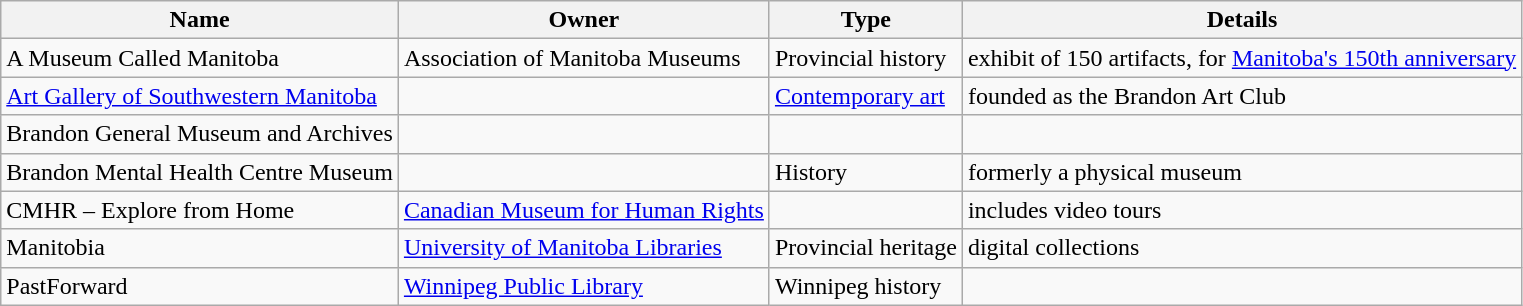<table class="wikitable sortable">
<tr>
<th>Name</th>
<th>Owner</th>
<th>Type</th>
<th>Details</th>
</tr>
<tr>
<td>A Museum Called Manitoba</td>
<td>Association of Manitoba Museums</td>
<td>Provincial history</td>
<td>exhibit of 150 artifacts, for <a href='#'>Manitoba's 150th anniversary</a></td>
</tr>
<tr>
<td><a href='#'>Art Gallery of Southwestern Manitoba</a></td>
<td></td>
<td><a href='#'>Contemporary art</a></td>
<td>founded as the Brandon Art Club</td>
</tr>
<tr>
<td>Brandon General Museum and Archives</td>
<td></td>
<td></td>
<td></td>
</tr>
<tr>
<td>Brandon Mental Health Centre Museum</td>
<td></td>
<td>History</td>
<td>formerly a physical museum</td>
</tr>
<tr>
<td>CMHR – Explore from Home</td>
<td><a href='#'>Canadian Museum for Human Rights</a></td>
<td></td>
<td>includes video tours</td>
</tr>
<tr>
<td>Manitobia</td>
<td><a href='#'>University of Manitoba Libraries</a></td>
<td>Provincial heritage</td>
<td>digital collections</td>
</tr>
<tr>
<td>PastForward</td>
<td><a href='#'>Winnipeg Public Library</a></td>
<td>Winnipeg history</td>
<td></td>
</tr>
</table>
